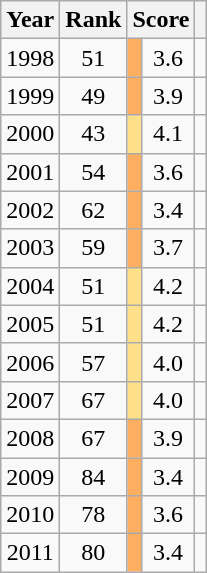<table class="mw-datatable wikitable sortable" style="text-align:center">
<tr>
<th>Year</th>
<th>Rank</th>
<th colspan="2">Score</th>
<th class="unsortable"></th>
</tr>
<tr>
<td>1998</td>
<td>51</td>
<td style="background: #FDAE61"></td>
<td>3.6</td>
<td></td>
</tr>
<tr>
<td>1999</td>
<td>49</td>
<td style="background: #FDAE61"></td>
<td>3.9</td>
<td></td>
</tr>
<tr>
<td>2000</td>
<td>43</td>
<td style="background: #FEE08B"></td>
<td>4.1</td>
<td></td>
</tr>
<tr>
<td>2001</td>
<td>54</td>
<td style="background: #FDAE61"></td>
<td>3.6</td>
<td></td>
</tr>
<tr>
<td>2002</td>
<td>62</td>
<td style="background: #FDAE61"></td>
<td>3.4</td>
<td></td>
</tr>
<tr>
<td>2003</td>
<td>59</td>
<td style="background: #FDAE61"></td>
<td>3.7</td>
<td></td>
</tr>
<tr>
<td>2004</td>
<td>51</td>
<td style="background: #FEE08B"></td>
<td>4.2</td>
<td></td>
</tr>
<tr>
<td>2005</td>
<td>51</td>
<td style="background: #FEE08B"></td>
<td>4.2</td>
<td></td>
</tr>
<tr>
<td>2006</td>
<td>57</td>
<td style="background: #FEE08B"></td>
<td>4.0</td>
<td></td>
</tr>
<tr>
<td>2007</td>
<td>67</td>
<td style="background: #FEE08B"></td>
<td>4.0</td>
<td></td>
</tr>
<tr>
<td>2008</td>
<td>67</td>
<td style="background: #FDAE61"></td>
<td>3.9</td>
<td></td>
</tr>
<tr>
<td>2009</td>
<td>84</td>
<td style="background: #FDAE61"></td>
<td>3.4</td>
<td></td>
</tr>
<tr>
<td>2010</td>
<td>78</td>
<td style="background: #FDAE61"></td>
<td>3.6</td>
<td></td>
</tr>
<tr>
<td>2011</td>
<td>80</td>
<td style="background: #FDAE61"></td>
<td>3.4</td>
<td></td>
</tr>
</table>
